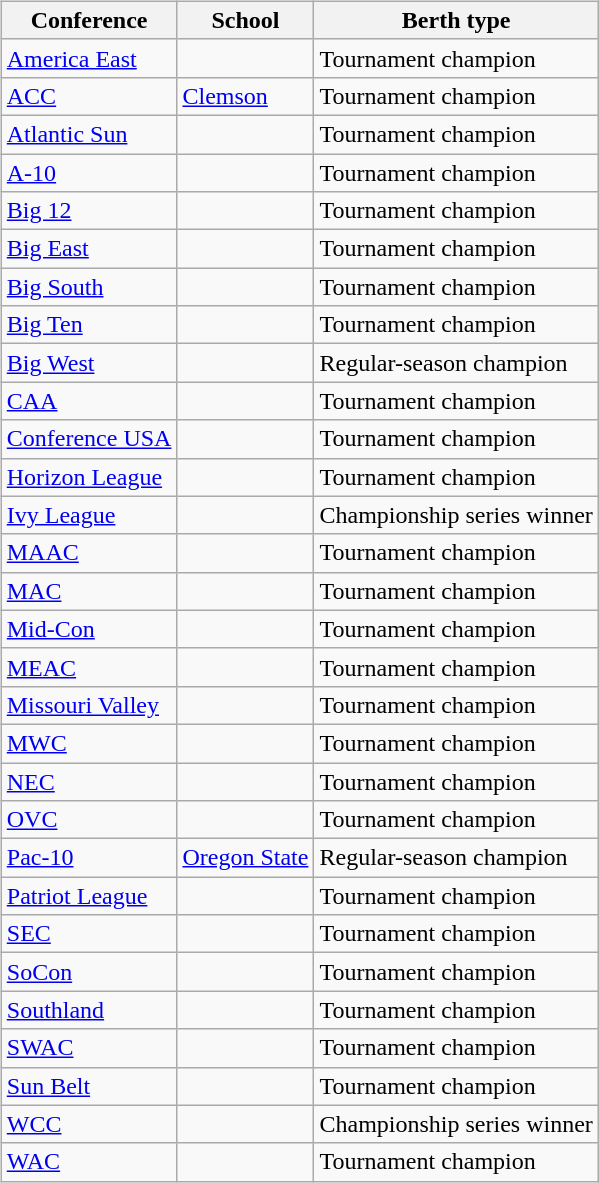<table>
<tr>
<td valign=top><br><table class="wikitable sortable">
<tr>
<th>Conference</th>
<th>School</th>
<th>Berth type</th>
</tr>
<tr>
<td><a href='#'>America East</a></td>
<td></td>
<td>Tournament champion</td>
</tr>
<tr>
<td><a href='#'>ACC</a></td>
<td><a href='#'>Clemson</a></td>
<td>Tournament champion</td>
</tr>
<tr>
<td><a href='#'>Atlantic Sun</a></td>
<td></td>
<td>Tournament champion</td>
</tr>
<tr>
<td><a href='#'>A-10</a></td>
<td></td>
<td>Tournament champion</td>
</tr>
<tr>
<td><a href='#'>Big 12</a></td>
<td></td>
<td>Tournament champion</td>
</tr>
<tr>
<td><a href='#'>Big East</a></td>
<td></td>
<td>Tournament champion</td>
</tr>
<tr>
<td><a href='#'>Big South</a></td>
<td></td>
<td>Tournament champion</td>
</tr>
<tr>
<td><a href='#'>Big Ten</a></td>
<td></td>
<td>Tournament champion</td>
</tr>
<tr>
<td><a href='#'>Big West</a></td>
<td></td>
<td>Regular-season champion</td>
</tr>
<tr>
<td><a href='#'>CAA</a></td>
<td></td>
<td>Tournament champion</td>
</tr>
<tr>
<td><a href='#'>Conference USA</a></td>
<td></td>
<td>Tournament champion</td>
</tr>
<tr>
<td><a href='#'>Horizon League</a></td>
<td></td>
<td>Tournament champion</td>
</tr>
<tr>
<td><a href='#'>Ivy League</a></td>
<td></td>
<td>Championship series winner</td>
</tr>
<tr>
<td><a href='#'>MAAC</a></td>
<td></td>
<td>Tournament champion</td>
</tr>
<tr>
<td><a href='#'>MAC</a></td>
<td></td>
<td>Tournament champion</td>
</tr>
<tr>
<td><a href='#'>Mid-Con</a></td>
<td></td>
<td>Tournament champion</td>
</tr>
<tr>
<td><a href='#'>MEAC</a></td>
<td></td>
<td>Tournament champion</td>
</tr>
<tr>
<td><a href='#'>Missouri Valley</a></td>
<td></td>
<td>Tournament champion</td>
</tr>
<tr>
<td><a href='#'>MWC</a></td>
<td></td>
<td>Tournament champion</td>
</tr>
<tr>
<td><a href='#'>NEC</a></td>
<td></td>
<td>Tournament champion</td>
</tr>
<tr>
<td><a href='#'>OVC</a></td>
<td></td>
<td>Tournament champion</td>
</tr>
<tr>
<td><a href='#'>Pac-10</a></td>
<td><a href='#'>Oregon State</a></td>
<td>Regular-season champion</td>
</tr>
<tr>
<td><a href='#'>Patriot League</a></td>
<td></td>
<td>Tournament champion</td>
</tr>
<tr>
<td><a href='#'>SEC</a></td>
<td></td>
<td>Tournament champion</td>
</tr>
<tr>
<td><a href='#'>SoCon</a></td>
<td></td>
<td>Tournament champion</td>
</tr>
<tr>
<td><a href='#'>Southland</a></td>
<td></td>
<td>Tournament champion</td>
</tr>
<tr>
<td><a href='#'>SWAC</a></td>
<td></td>
<td>Tournament champion</td>
</tr>
<tr>
<td><a href='#'>Sun Belt</a></td>
<td></td>
<td>Tournament champion</td>
</tr>
<tr>
<td><a href='#'>WCC</a></td>
<td></td>
<td>Championship series winner</td>
</tr>
<tr>
<td><a href='#'>WAC</a></td>
<td></td>
<td>Tournament champion</td>
</tr>
</table>
</td>
</tr>
</table>
